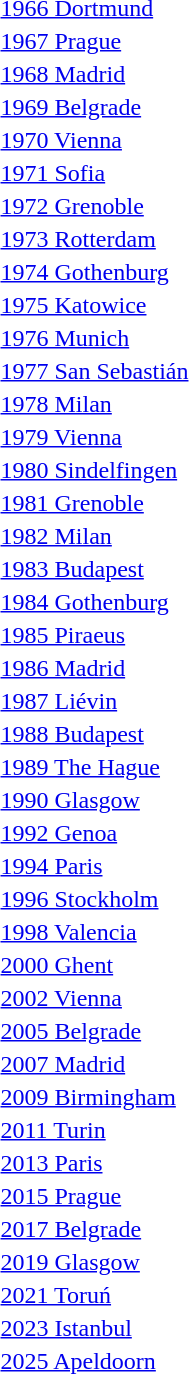<table>
<tr>
<td><a href='#'>1966 Dortmund</a><br></td>
<td></td>
<td></td>
<td></td>
</tr>
<tr>
<td><a href='#'>1967 Prague</a><br></td>
<td></td>
<td></td>
<td></td>
</tr>
<tr>
<td><a href='#'>1968 Madrid</a><br></td>
<td></td>
<td></td>
<td></td>
</tr>
<tr>
<td><a href='#'>1969 Belgrade</a><br></td>
<td></td>
<td></td>
<td></td>
</tr>
<tr>
<td><a href='#'>1970 Vienna</a><br></td>
<td></td>
<td></td>
<td></td>
</tr>
<tr>
<td><a href='#'>1971 Sofia</a><br></td>
<td></td>
<td></td>
<td></td>
</tr>
<tr>
<td><a href='#'>1972 Grenoble</a><br></td>
<td></td>
<td></td>
<td></td>
</tr>
<tr>
<td><a href='#'>1973 Rotterdam</a><br></td>
<td></td>
<td></td>
<td></td>
</tr>
<tr>
<td><a href='#'>1974 Gothenburg</a><br></td>
<td></td>
<td></td>
<td></td>
</tr>
<tr>
<td><a href='#'>1975 Katowice</a><br></td>
<td></td>
<td></td>
<td></td>
</tr>
<tr>
<td><a href='#'>1976 Munich</a><br></td>
<td></td>
<td></td>
<td></td>
</tr>
<tr>
<td><a href='#'>1977 San Sebastián</a><br></td>
<td></td>
<td></td>
<td></td>
</tr>
<tr>
<td><a href='#'>1978 Milan</a><br></td>
<td></td>
<td></td>
<td></td>
</tr>
<tr>
<td><a href='#'>1979 Vienna</a><br></td>
<td></td>
<td></td>
<td></td>
</tr>
<tr>
<td><a href='#'>1980 Sindelfingen</a><br></td>
<td></td>
<td></td>
<td></td>
</tr>
<tr>
<td><a href='#'>1981 Grenoble</a><br></td>
<td></td>
<td></td>
<td></td>
</tr>
<tr>
<td><a href='#'>1982 Milan</a><br></td>
<td></td>
<td></td>
<td></td>
</tr>
<tr>
<td><a href='#'>1983 Budapest</a><br></td>
<td></td>
<td></td>
<td></td>
</tr>
<tr>
<td><a href='#'>1984 Gothenburg</a><br></td>
<td></td>
<td></td>
<td></td>
</tr>
<tr>
<td><a href='#'>1985 Piraeus</a><br></td>
<td></td>
<td></td>
<td></td>
</tr>
<tr>
<td><a href='#'>1986 Madrid</a><br></td>
<td></td>
<td></td>
<td></td>
</tr>
<tr>
<td><a href='#'>1987 Liévin</a><br></td>
<td></td>
<td></td>
<td></td>
</tr>
<tr>
<td><a href='#'>1988 Budapest</a><br></td>
<td></td>
<td></td>
<td></td>
</tr>
<tr>
<td><a href='#'>1989 The Hague</a><br></td>
<td></td>
<td></td>
<td></td>
</tr>
<tr>
<td><a href='#'>1990 Glasgow</a><br></td>
<td></td>
<td></td>
<td></td>
</tr>
<tr>
<td><a href='#'>1992 Genoa</a><br></td>
<td></td>
<td></td>
<td></td>
</tr>
<tr>
<td><a href='#'>1994 Paris</a><br></td>
<td></td>
<td></td>
<td></td>
</tr>
<tr>
<td><a href='#'>1996 Stockholm</a><br></td>
<td></td>
<td></td>
<td></td>
</tr>
<tr>
<td><a href='#'>1998 Valencia</a><br></td>
<td></td>
<td></td>
<td></td>
</tr>
<tr>
<td><a href='#'>2000 Ghent</a><br></td>
<td></td>
<td></td>
<td></td>
</tr>
<tr>
<td><a href='#'>2002 Vienna</a><br></td>
<td></td>
<td></td>
<td></td>
</tr>
<tr>
<td><a href='#'>2005 Belgrade</a><br></td>
<td></td>
<td></td>
<td></td>
</tr>
<tr>
<td><a href='#'>2007 Madrid</a><br></td>
<td></td>
<td></td>
<td></td>
</tr>
<tr>
<td><a href='#'>2009 Birmingham</a><br></td>
<td></td>
<td></td>
<td></td>
</tr>
<tr>
<td><a href='#'>2011 Turin</a><br></td>
<td></td>
<td></td>
<td></td>
</tr>
<tr>
<td><a href='#'>2013 Paris</a><br></td>
<td></td>
<td></td>
<td></td>
</tr>
<tr>
<td><a href='#'>2015 Prague</a><br></td>
<td></td>
<td></td>
<td></td>
</tr>
<tr>
<td><a href='#'>2017 Belgrade</a><br></td>
<td></td>
<td></td>
<td></td>
</tr>
<tr>
<td><a href='#'>2019 Glasgow</a><br></td>
<td></td>
<td></td>
<td></td>
</tr>
<tr>
<td><a href='#'>2021 Toruń</a><br></td>
<td></td>
<td></td>
<td></td>
</tr>
<tr>
<td><a href='#'>2023 Istanbul</a><br></td>
<td></td>
<td></td>
<td></td>
</tr>
<tr>
<td><a href='#'>2025 Apeldoorn</a><br></td>
<td></td>
<td></td>
<td></td>
</tr>
</table>
